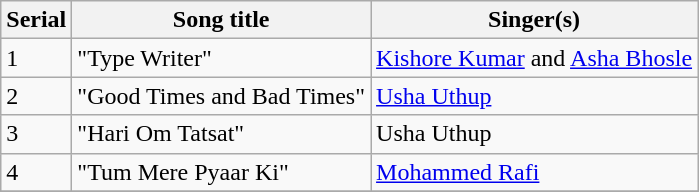<table class="wikitable">
<tr>
<th>Serial</th>
<th>Song title</th>
<th>Singer(s)</th>
</tr>
<tr>
<td>1</td>
<td>"Type Writer"</td>
<td><a href='#'>Kishore Kumar</a> and <a href='#'>Asha Bhosle</a></td>
</tr>
<tr>
<td>2</td>
<td>"Good Times and Bad Times"</td>
<td><a href='#'>Usha Uthup</a></td>
</tr>
<tr>
<td>3</td>
<td>"Hari Om Tatsat"</td>
<td>Usha Uthup</td>
</tr>
<tr>
<td>4</td>
<td>"Tum Mere Pyaar Ki"</td>
<td><a href='#'>Mohammed Rafi</a></td>
</tr>
<tr>
</tr>
</table>
